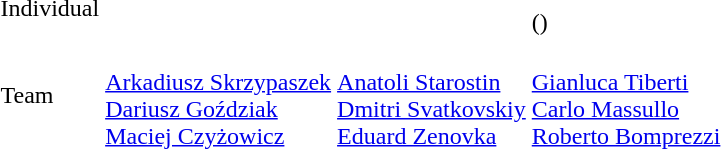<table>
<tr>
<td>Individual<br></td>
<td></td>
<td></td>
<td><br>()</td>
</tr>
<tr>
<td>Team<br></td>
<td><br><a href='#'>Arkadiusz Skrzypaszek</a><br><a href='#'>Dariusz Goździak</a><br><a href='#'>Maciej Czyżowicz</a></td>
<td><br><a href='#'>Anatoli Starostin</a><br><a href='#'>Dmitri Svatkovskiy</a><br><a href='#'>Eduard Zenovka</a></td>
<td><br><a href='#'>Gianluca Tiberti</a><br><a href='#'>Carlo Massullo</a><br><a href='#'>Roberto Bomprezzi</a></td>
</tr>
<tr>
</tr>
</table>
